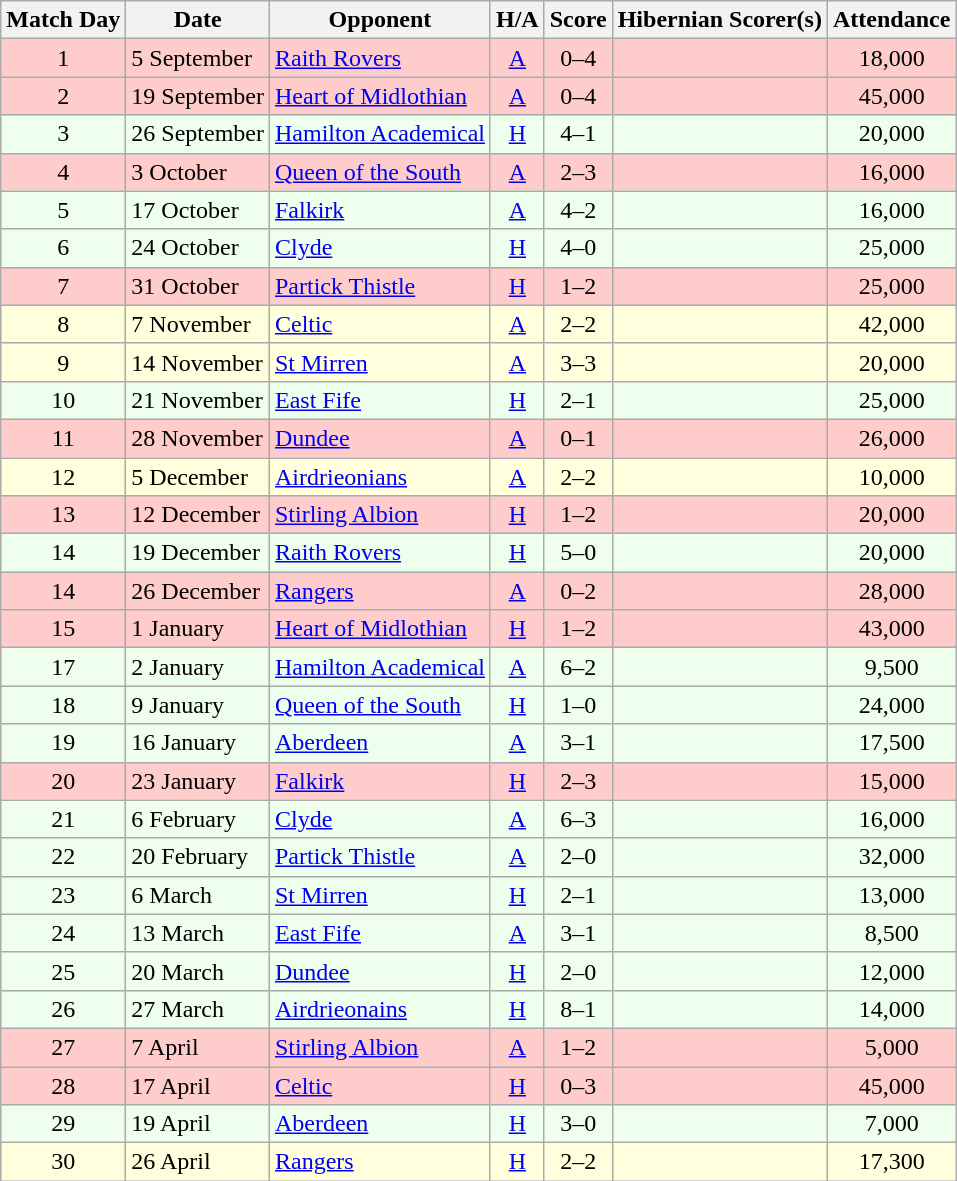<table class="wikitable" style="text-align:center">
<tr>
<th>Match Day</th>
<th>Date</th>
<th>Opponent</th>
<th>H/A</th>
<th>Score</th>
<th>Hibernian Scorer(s)</th>
<th>Attendance</th>
</tr>
<tr bgcolor=#FFCCCC>
<td>1</td>
<td align=left>5 September</td>
<td align=left><a href='#'>Raith Rovers</a></td>
<td><a href='#'>A</a></td>
<td>0–4</td>
<td align=left></td>
<td>18,000</td>
</tr>
<tr bgcolor=#FFCCCC>
<td>2</td>
<td align=left>19 September</td>
<td align=left><a href='#'>Heart of Midlothian</a></td>
<td><a href='#'>A</a></td>
<td>0–4</td>
<td align=left></td>
<td>45,000</td>
</tr>
<tr bgcolor=#EEFFEE>
<td>3</td>
<td align=left>26 September</td>
<td align=left><a href='#'>Hamilton Academical</a></td>
<td><a href='#'>H</a></td>
<td>4–1</td>
<td align=left></td>
<td>20,000</td>
</tr>
<tr bgcolor=#FFCCCC>
<td>4</td>
<td align=left>3 October</td>
<td align=left><a href='#'>Queen of the South</a></td>
<td><a href='#'>A</a></td>
<td>2–3</td>
<td align=left></td>
<td>16,000</td>
</tr>
<tr bgcolor=#EEFFEE>
<td>5</td>
<td align=left>17 October</td>
<td align=left><a href='#'>Falkirk</a></td>
<td><a href='#'>A</a></td>
<td>4–2</td>
<td align=left></td>
<td>16,000</td>
</tr>
<tr bgcolor=#EEFFEE>
<td>6</td>
<td align=left>24 October</td>
<td align=left><a href='#'>Clyde</a></td>
<td><a href='#'>H</a></td>
<td>4–0</td>
<td align=left></td>
<td>25,000</td>
</tr>
<tr bgcolor=#FFCCCC>
<td>7</td>
<td align=left>31 October</td>
<td align=left><a href='#'>Partick Thistle</a></td>
<td><a href='#'>H</a></td>
<td>1–2</td>
<td align=left></td>
<td>25,000</td>
</tr>
<tr bgcolor=#FFFFDD>
<td>8</td>
<td align=left>7 November</td>
<td align=left><a href='#'>Celtic</a></td>
<td><a href='#'>A</a></td>
<td>2–2</td>
<td align=left></td>
<td>42,000</td>
</tr>
<tr bgcolor=#FFFFDD>
<td>9</td>
<td align=left>14 November</td>
<td align=left><a href='#'>St Mirren</a></td>
<td><a href='#'>A</a></td>
<td>3–3</td>
<td align=left></td>
<td>20,000</td>
</tr>
<tr bgcolor=#EEFFEE>
<td>10</td>
<td align=left>21 November</td>
<td align=left><a href='#'>East Fife</a></td>
<td><a href='#'>H</a></td>
<td>2–1</td>
<td align=left></td>
<td>25,000</td>
</tr>
<tr bgcolor=#FFCCCC>
<td>11</td>
<td align=left>28 November</td>
<td align=left><a href='#'>Dundee</a></td>
<td><a href='#'>A</a></td>
<td>0–1</td>
<td align=left></td>
<td>26,000</td>
</tr>
<tr bgcolor=#FFFFDD>
<td>12</td>
<td align=left>5 December</td>
<td align=left><a href='#'>Airdrieonians</a></td>
<td><a href='#'>A</a></td>
<td>2–2</td>
<td align=left></td>
<td>10,000</td>
</tr>
<tr bgcolor=#FFCCCC>
<td>13</td>
<td align=left>12 December</td>
<td align=left><a href='#'>Stirling Albion</a></td>
<td><a href='#'>H</a></td>
<td>1–2</td>
<td align=left></td>
<td>20,000</td>
</tr>
<tr bgcolor=#EEFFEE>
<td>14</td>
<td align=left>19 December</td>
<td align=left><a href='#'>Raith Rovers</a></td>
<td><a href='#'>H</a></td>
<td>5–0</td>
<td align=left></td>
<td>20,000</td>
</tr>
<tr bgcolor=#FFCCCC>
<td>14</td>
<td align=left>26 December</td>
<td align=left><a href='#'>Rangers</a></td>
<td><a href='#'>A</a></td>
<td>0–2</td>
<td align=left></td>
<td>28,000</td>
</tr>
<tr bgcolor=#FFCCCC>
<td>15</td>
<td align=left>1 January</td>
<td align=left><a href='#'>Heart of Midlothian</a></td>
<td><a href='#'>H</a></td>
<td>1–2</td>
<td align=left></td>
<td>43,000</td>
</tr>
<tr bgcolor=#EEFFEE>
<td>17</td>
<td align=left>2 January</td>
<td align=left><a href='#'>Hamilton Academical</a></td>
<td><a href='#'>A</a></td>
<td>6–2</td>
<td align=left></td>
<td>9,500</td>
</tr>
<tr bgcolor=#EEFFEE>
<td>18</td>
<td align=left>9 January</td>
<td align=left><a href='#'>Queen of the South</a></td>
<td><a href='#'>H</a></td>
<td>1–0</td>
<td align=left></td>
<td>24,000</td>
</tr>
<tr bgcolor=#EEFFEE>
<td>19</td>
<td align=left>16 January</td>
<td align=left><a href='#'>Aberdeen</a></td>
<td><a href='#'>A</a></td>
<td>3–1</td>
<td align=left></td>
<td>17,500</td>
</tr>
<tr bgcolor=#FFCCCC>
<td>20</td>
<td align=left>23 January</td>
<td align=left><a href='#'>Falkirk</a></td>
<td><a href='#'>H</a></td>
<td>2–3</td>
<td align=left></td>
<td>15,000</td>
</tr>
<tr bgcolor=#EEFFEE>
<td>21</td>
<td align=left>6 February</td>
<td align=left><a href='#'>Clyde</a></td>
<td><a href='#'>A</a></td>
<td>6–3</td>
<td align=left></td>
<td>16,000</td>
</tr>
<tr bgcolor=#EEFFEE>
<td>22</td>
<td align=left>20 February</td>
<td align=left><a href='#'>Partick Thistle</a></td>
<td><a href='#'>A</a></td>
<td>2–0</td>
<td align=left></td>
<td>32,000</td>
</tr>
<tr bgcolor=#EEFFEE>
<td>23</td>
<td align=left>6 March</td>
<td align=left><a href='#'>St Mirren</a></td>
<td><a href='#'>H</a></td>
<td>2–1</td>
<td align=left></td>
<td>13,000</td>
</tr>
<tr bgcolor=#EEFFEE>
<td>24</td>
<td align=left>13 March</td>
<td align=left><a href='#'>East Fife</a></td>
<td><a href='#'>A</a></td>
<td>3–1</td>
<td align=left></td>
<td>8,500</td>
</tr>
<tr bgcolor=#EEFFEE>
<td>25</td>
<td align=left>20 March</td>
<td align=left><a href='#'>Dundee</a></td>
<td><a href='#'>H</a></td>
<td>2–0</td>
<td align=left></td>
<td>12,000</td>
</tr>
<tr bgcolor=#EEFFEE>
<td>26</td>
<td align=left>27 March</td>
<td align=left><a href='#'>Airdrieonains</a></td>
<td><a href='#'>H</a></td>
<td>8–1</td>
<td align=left></td>
<td>14,000</td>
</tr>
<tr bgcolor=#FFCCCC>
<td>27</td>
<td align=left>7 April</td>
<td align=left><a href='#'>Stirling Albion</a></td>
<td><a href='#'>A</a></td>
<td>1–2</td>
<td align=left></td>
<td>5,000</td>
</tr>
<tr bgcolor=#FFCCCC>
<td>28</td>
<td align=left>17 April</td>
<td align=left><a href='#'>Celtic</a></td>
<td><a href='#'>H</a></td>
<td>0–3</td>
<td align=left></td>
<td>45,000</td>
</tr>
<tr bgcolor=#EEFFEE>
<td>29</td>
<td align=left>19 April</td>
<td align=left><a href='#'>Aberdeen</a></td>
<td><a href='#'>H</a></td>
<td>3–0</td>
<td align=left></td>
<td>7,000</td>
</tr>
<tr bgcolor=#FFFFDD>
<td>30</td>
<td align=left>26 April</td>
<td align=left><a href='#'>Rangers</a></td>
<td><a href='#'>H</a></td>
<td>2–2</td>
<td align=left></td>
<td>17,300</td>
</tr>
</table>
